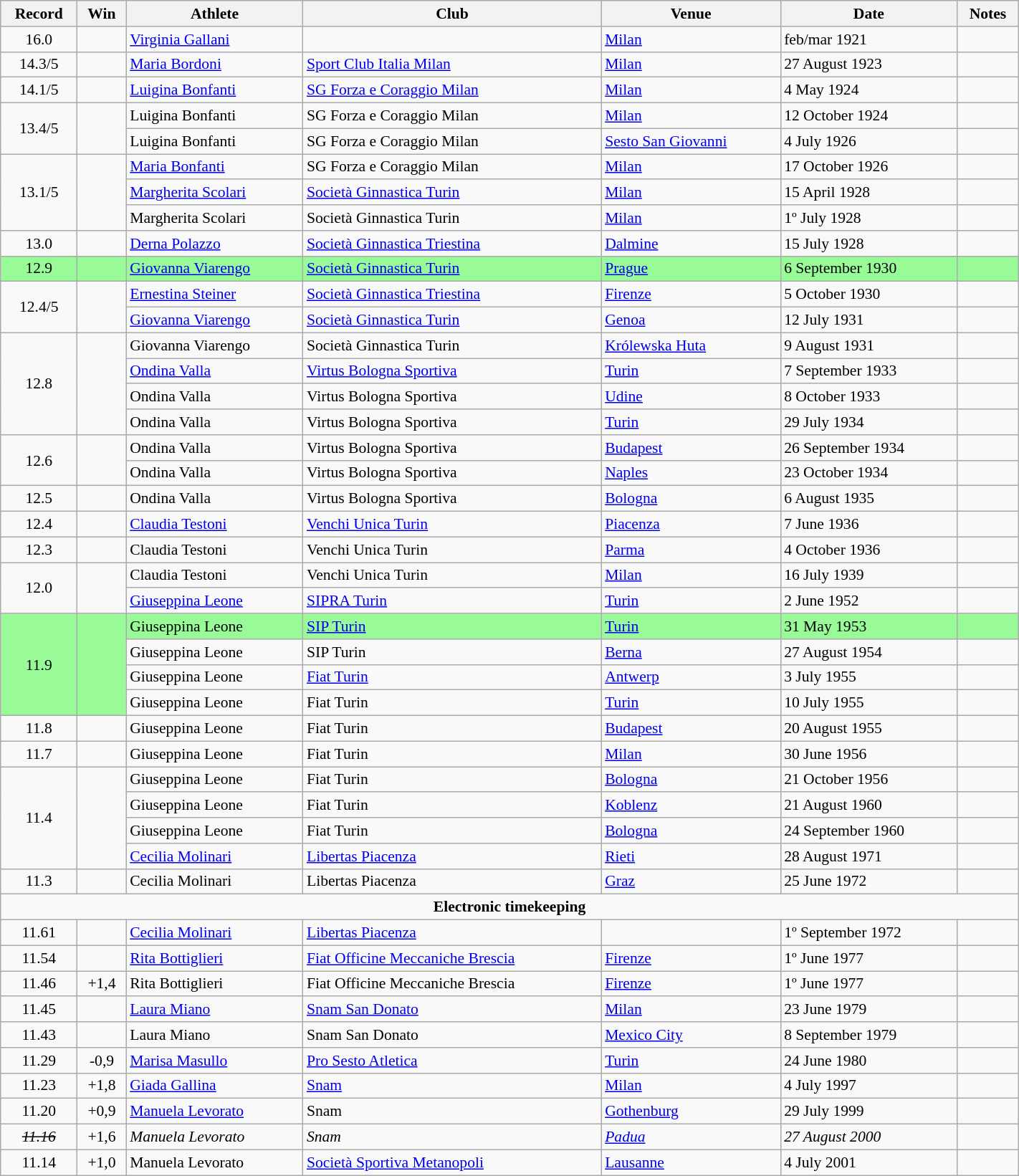<table class="wikitable sortable" width=75% style="font-size:90%; text-align:left;">
<tr>
<th>Record</th>
<th>Win</th>
<th>Athlete</th>
<th>Club</th>
<th>Venue</th>
<th>Date</th>
<th>Notes</th>
</tr>
<tr>
<td align=center>16.0</td>
<td align=center></td>
<td><a href='#'>Virginia Gallani</a></td>
<td></td>
<td> <a href='#'>Milan</a></td>
<td>feb/mar 1921</td>
<td></td>
</tr>
<tr>
<td align=center>14.3/5</td>
<td align=center></td>
<td><a href='#'>Maria Bordoni</a></td>
<td><a href='#'>Sport Club Italia Milan</a></td>
<td> <a href='#'>Milan</a></td>
<td>27 August 1923</td>
<td></td>
</tr>
<tr>
<td align=center>14.1/5</td>
<td align=center></td>
<td><a href='#'>Luigina Bonfanti</a></td>
<td><a href='#'>SG Forza e Coraggio Milan</a></td>
<td> <a href='#'>Milan</a></td>
<td>4 May 1924</td>
<td></td>
</tr>
<tr>
<td rowspan=2 align=center>13.4/5</td>
<td rowspan=2 align=center></td>
<td>Luigina Bonfanti</td>
<td>SG Forza e Coraggio Milan</td>
<td> <a href='#'>Milan</a></td>
<td>12 October 1924</td>
<td></td>
</tr>
<tr>
<td>Luigina Bonfanti</td>
<td>SG Forza e Coraggio Milan</td>
<td> <a href='#'>Sesto San Giovanni</a></td>
<td>4 July 1926</td>
<td></td>
</tr>
<tr>
<td rowspan=3 align=center>13.1/5</td>
<td rowspan=3 align=center></td>
<td><a href='#'>Maria Bonfanti</a></td>
<td>SG Forza e Coraggio Milan</td>
<td> <a href='#'>Milan</a></td>
<td>17 October 1926</td>
<td></td>
</tr>
<tr>
<td><a href='#'>Margherita Scolari</a></td>
<td><a href='#'>Società Ginnastica Turin</a></td>
<td> <a href='#'>Milan</a></td>
<td>15 April 1928</td>
<td></td>
</tr>
<tr>
<td>Margherita Scolari</td>
<td>Società Ginnastica Turin</td>
<td> <a href='#'>Milan</a></td>
<td>1º July 1928</td>
<td></td>
</tr>
<tr>
<td align=center>13.0</td>
<td align=center></td>
<td><a href='#'>Derna Polazzo</a></td>
<td><a href='#'>Società Ginnastica Triestina</a></td>
<td> <a href='#'>Dalmine</a></td>
<td>15 July 1928</td>
<td></td>
</tr>
<tr bgcolor=palegreen>
<td align=center>12.9</td>
<td align=center></td>
<td><a href='#'>Giovanna Viarengo</a></td>
<td><a href='#'>Società Ginnastica Turin</a></td>
<td> <a href='#'>Prague</a></td>
<td>6 September 1930</td>
<td align=center></td>
</tr>
<tr>
<td rowspan=2 align=center>12.4/5</td>
<td rowspan=2 align=center></td>
<td><a href='#'>Ernestina Steiner</a></td>
<td><a href='#'>Società Ginnastica Triestina</a></td>
<td> <a href='#'>Firenze</a></td>
<td>5 October 1930</td>
<td></td>
</tr>
<tr>
<td><a href='#'>Giovanna Viarengo</a></td>
<td><a href='#'>Società Ginnastica Turin</a></td>
<td> <a href='#'>Genoa</a></td>
<td>12 July 1931</td>
<td></td>
</tr>
<tr>
<td rowspan=4 align=center>12.8</td>
<td rowspan=4 align=center></td>
<td>Giovanna Viarengo</td>
<td>Società Ginnastica Turin</td>
<td> <a href='#'>Królewska Huta</a></td>
<td>9 August 1931</td>
<td></td>
</tr>
<tr>
<td><a href='#'>Ondina Valla</a></td>
<td><a href='#'>Virtus Bologna Sportiva</a></td>
<td> <a href='#'>Turin</a></td>
<td>7 September 1933</td>
<td></td>
</tr>
<tr>
<td>Ondina Valla</td>
<td>Virtus Bologna Sportiva</td>
<td> <a href='#'>Udine</a></td>
<td>8 October 1933</td>
<td></td>
</tr>
<tr>
<td>Ondina Valla</td>
<td>Virtus Bologna Sportiva</td>
<td> <a href='#'>Turin</a></td>
<td>29 July 1934</td>
<td></td>
</tr>
<tr>
<td rowspan=2 align=center>12.6</td>
<td rowspan=2 align=center></td>
<td>Ondina Valla</td>
<td>Virtus Bologna Sportiva</td>
<td> <a href='#'>Budapest</a></td>
<td>26 September 1934</td>
<td></td>
</tr>
<tr>
<td>Ondina Valla</td>
<td>Virtus Bologna Sportiva</td>
<td> <a href='#'>Naples</a></td>
<td>23 October 1934</td>
<td></td>
</tr>
<tr>
<td align=center>12.5</td>
<td align=center></td>
<td>Ondina Valla</td>
<td>Virtus Bologna Sportiva</td>
<td> <a href='#'>Bologna</a></td>
<td>6 August 1935</td>
<td></td>
</tr>
<tr>
<td align=center>12.4</td>
<td align=center></td>
<td><a href='#'>Claudia Testoni</a></td>
<td><a href='#'>Venchi Unica Turin</a></td>
<td> <a href='#'>Piacenza</a></td>
<td>7 June 1936</td>
<td></td>
</tr>
<tr>
<td align=center>12.3</td>
<td align=center></td>
<td>Claudia Testoni</td>
<td>Venchi Unica Turin</td>
<td> <a href='#'>Parma</a></td>
<td>4 October 1936</td>
<td></td>
</tr>
<tr>
<td rowspan=2 align=center>12.0</td>
<td rowspan=2 align=center></td>
<td>Claudia Testoni</td>
<td>Venchi Unica Turin</td>
<td> <a href='#'>Milan</a></td>
<td>16 July 1939</td>
<td></td>
</tr>
<tr>
<td><a href='#'>Giuseppina Leone</a></td>
<td><a href='#'>SIPRA Turin</a></td>
<td> <a href='#'>Turin</a></td>
<td>2 June 1952</td>
<td></td>
</tr>
<tr bgcolor=palegreen>
<td rowspan=4 align=center>11.9</td>
<td rowspan=4 align=center></td>
<td>Giuseppina Leone</td>
<td><a href='#'>SIP Turin</a></td>
<td> <a href='#'>Turin</a></td>
<td>31 May 1953</td>
<td></td>
</tr>
<tr>
<td>Giuseppina Leone</td>
<td>SIP Turin</td>
<td> <a href='#'>Berna</a></td>
<td>27 August 1954</td>
<td></td>
</tr>
<tr>
<td>Giuseppina Leone</td>
<td><a href='#'>Fiat Turin</a></td>
<td> <a href='#'>Antwerp</a></td>
<td>3 July 1955</td>
<td></td>
</tr>
<tr>
<td>Giuseppina Leone</td>
<td>Fiat Turin</td>
<td> <a href='#'>Turin</a></td>
<td>10 July 1955</td>
<td></td>
</tr>
<tr>
<td align=center>11.8</td>
<td align=center></td>
<td>Giuseppina Leone</td>
<td>Fiat Turin</td>
<td> <a href='#'>Budapest</a></td>
<td>20 August 1955</td>
<td></td>
</tr>
<tr>
<td align=center>11.7</td>
<td align=center></td>
<td>Giuseppina Leone</td>
<td>Fiat Turin</td>
<td> <a href='#'>Milan</a></td>
<td>30 June 1956</td>
<td></td>
</tr>
<tr>
<td rowspan=4 align=center>11.4</td>
<td rowspan=4 align=center></td>
<td>Giuseppina Leone</td>
<td>Fiat Turin</td>
<td> <a href='#'>Bologna</a></td>
<td>21 October 1956</td>
<td></td>
</tr>
<tr>
<td>Giuseppina Leone</td>
<td>Fiat Turin</td>
<td> <a href='#'>Koblenz</a></td>
<td>21 August 1960</td>
<td></td>
</tr>
<tr>
<td>Giuseppina Leone</td>
<td>Fiat Turin</td>
<td> <a href='#'>Bologna</a></td>
<td>24 September 1960</td>
<td></td>
</tr>
<tr>
<td><a href='#'>Cecilia Molinari</a></td>
<td><a href='#'>Libertas Piacenza</a></td>
<td> <a href='#'>Rieti</a></td>
<td>28 August 1971</td>
<td></td>
</tr>
<tr>
<td align=center>11.3</td>
<td align=center></td>
<td>Cecilia Molinari</td>
<td>Libertas Piacenza</td>
<td> <a href='#'>Graz</a></td>
<td>25 June 1972</td>
<td></td>
</tr>
<tr>
<td colspan=7 align=center><strong>Electronic timekeeping</strong></td>
</tr>
<tr>
<td align=center>11.61</td>
<td align=center></td>
<td><a href='#'>Cecilia Molinari</a></td>
<td><a href='#'>Libertas Piacenza</a></td>
<td></td>
<td>1º September 1972</td>
<td></td>
</tr>
<tr>
<td align=center>11.54</td>
<td align=center></td>
<td><a href='#'>Rita Bottiglieri</a></td>
<td><a href='#'>Fiat Officine Meccaniche Brescia</a></td>
<td> <a href='#'>Firenze</a></td>
<td>1º June 1977</td>
<td></td>
</tr>
<tr>
<td align=center>11.46</td>
<td align=center>+1,4</td>
<td>Rita Bottiglieri</td>
<td>Fiat Officine Meccaniche Brescia</td>
<td> <a href='#'>Firenze</a></td>
<td>1º June 1977</td>
<td></td>
</tr>
<tr>
<td align=center>11.45</td>
<td align=center></td>
<td><a href='#'>Laura Miano</a></td>
<td><a href='#'>Snam San Donato</a></td>
<td> <a href='#'>Milan</a></td>
<td>23 June 1979</td>
<td></td>
</tr>
<tr>
<td align=center>11.43</td>
<td align=center></td>
<td>Laura Miano</td>
<td>Snam San Donato</td>
<td> <a href='#'>Mexico City</a></td>
<td>8 September 1979</td>
<td></td>
</tr>
<tr>
<td align=center>11.29</td>
<td align=center>-0,9</td>
<td><a href='#'>Marisa Masullo</a></td>
<td><a href='#'>Pro Sesto Atletica</a></td>
<td> <a href='#'>Turin</a></td>
<td>24 June 1980</td>
<td></td>
</tr>
<tr>
<td align=center>11.23</td>
<td align=center>+1,8</td>
<td><a href='#'>Giada Gallina</a></td>
<td><a href='#'>Snam</a></td>
<td> <a href='#'>Milan</a></td>
<td>4 July 1997</td>
<td></td>
</tr>
<tr>
<td align=center>11.20</td>
<td align=center>+0,9</td>
<td><a href='#'>Manuela Levorato</a></td>
<td>Snam</td>
<td> <a href='#'>Gothenburg</a></td>
<td>29 July 1999</td>
<td></td>
</tr>
<tr>
<td align=center><em><del>11.16</del></em></td>
<td align=center>+1,6</td>
<td><em>Manuela Levorato</em></td>
<td><em>Snam</em></td>
<td> <em><a href='#'>Padua</a></em></td>
<td><em>27 August 2000</em></td>
<td align=center></td>
</tr>
<tr>
<td align=center>11.14</td>
<td align=center>+1,0</td>
<td>Manuela Levorato</td>
<td><a href='#'>Società Sportiva Metanopoli</a></td>
<td> <a href='#'>Lausanne</a></td>
<td>4 July 2001</td>
<td></td>
</tr>
</table>
